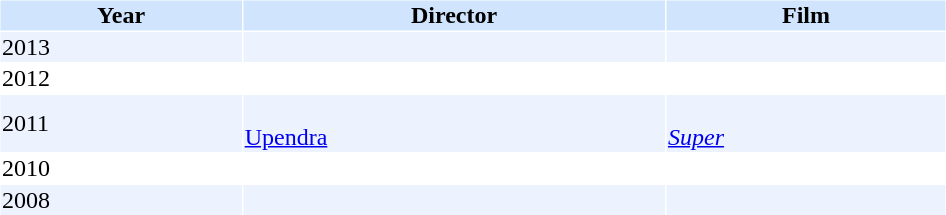<table cellspacing="1" cellpadding="1" border="0" width="50%">
<tr bgcolor="#d1e4fd">
<th>Year</th>
<th>Director</th>
<th>Film</th>
</tr>
<tr bgcolor=#edf3fe>
<td>2013</td>
<td></td>
<td></td>
</tr>
<tr>
<td>2012</td>
<td></td>
<td></td>
</tr>
<tr bgcolor=#edf3fe>
<td>2011</td>
<td><br><a href='#'>Upendra</a></td>
<td><br><em><a href='#'>Super</a></em></td>
</tr>
<tr>
<td>2010</td>
<td></td>
<td></td>
</tr>
<tr bgcolor=#edf3fe>
<td>2008</td>
<td></td>
<td></td>
</tr>
</table>
